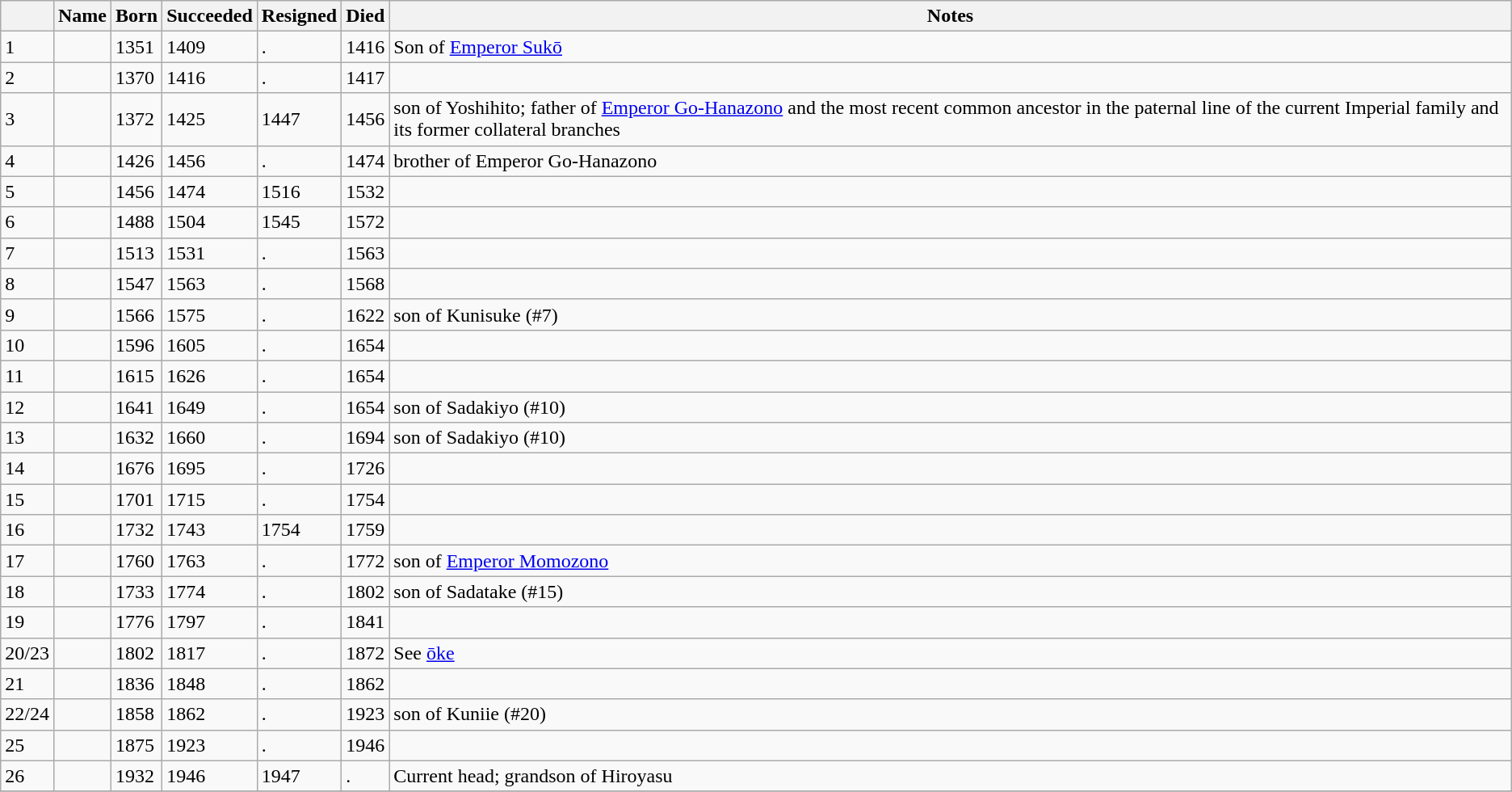<table class=wikitable sortable>
<tr>
<th></th>
<th>Name</th>
<th>Born</th>
<th>Succeeded</th>
<th>Resigned</th>
<th>Died</th>
<th>Notes</th>
</tr>
<tr>
<td>1</td>
<td></td>
<td>1351</td>
<td>1409</td>
<td>.</td>
<td>1416</td>
<td>Son of <a href='#'>Emperor Sukō</a></td>
</tr>
<tr>
<td>2</td>
<td></td>
<td>1370</td>
<td>1416</td>
<td>.</td>
<td>1417</td>
<td></td>
</tr>
<tr>
<td>3</td>
<td></td>
<td>1372</td>
<td>1425</td>
<td>1447</td>
<td>1456</td>
<td>son of Yoshihito; father of <a href='#'>Emperor Go-Hanazono</a> and the most recent common ancestor in the paternal line of the current Imperial family and its former collateral branches</td>
</tr>
<tr>
<td>4</td>
<td></td>
<td>1426</td>
<td>1456</td>
<td>.</td>
<td>1474</td>
<td>brother of Emperor Go-Hanazono</td>
</tr>
<tr>
<td>5</td>
<td></td>
<td>1456</td>
<td>1474</td>
<td>1516</td>
<td>1532</td>
<td></td>
</tr>
<tr>
<td>6</td>
<td></td>
<td>1488</td>
<td>1504</td>
<td>1545</td>
<td>1572</td>
<td></td>
</tr>
<tr>
<td>7</td>
<td></td>
<td>1513</td>
<td>1531</td>
<td>.</td>
<td>1563</td>
<td></td>
</tr>
<tr>
<td>8</td>
<td></td>
<td>1547</td>
<td>1563</td>
<td>.</td>
<td>1568</td>
<td></td>
</tr>
<tr>
<td>9</td>
<td></td>
<td>1566</td>
<td>1575</td>
<td>.</td>
<td>1622</td>
<td>son of Kunisuke (#7)</td>
</tr>
<tr>
<td>10</td>
<td></td>
<td>1596</td>
<td>1605</td>
<td>.</td>
<td>1654</td>
<td></td>
</tr>
<tr>
<td>11</td>
<td></td>
<td>1615</td>
<td>1626</td>
<td>.</td>
<td>1654</td>
<td></td>
</tr>
<tr>
<td>12</td>
<td></td>
<td>1641</td>
<td>1649</td>
<td>.</td>
<td>1654</td>
<td>son of Sadakiyo (#10)</td>
</tr>
<tr 0>
<td>13</td>
<td></td>
<td>1632</td>
<td>1660</td>
<td>.</td>
<td>1694</td>
<td>son of Sadakiyo (#10)</td>
</tr>
<tr>
<td>14</td>
<td></td>
<td>1676</td>
<td>1695</td>
<td>.</td>
<td>1726</td>
<td></td>
</tr>
<tr>
<td>15</td>
<td></td>
<td>1701</td>
<td>1715</td>
<td>.</td>
<td>1754</td>
<td></td>
</tr>
<tr>
<td>16</td>
<td></td>
<td>1732</td>
<td>1743</td>
<td>1754</td>
<td>1759</td>
<td></td>
</tr>
<tr>
<td>17</td>
<td></td>
<td>1760</td>
<td>1763</td>
<td>.</td>
<td>1772</td>
<td>son of <a href='#'>Emperor Momozono</a></td>
</tr>
<tr>
<td>18</td>
<td></td>
<td>1733</td>
<td>1774</td>
<td>.</td>
<td>1802</td>
<td>son of Sadatake (#15)</td>
</tr>
<tr>
<td>19</td>
<td></td>
<td>1776</td>
<td>1797</td>
<td>.</td>
<td>1841</td>
<td></td>
</tr>
<tr>
<td>20/23</td>
<td></td>
<td>1802</td>
<td>1817</td>
<td>.</td>
<td>1872</td>
<td>See <a href='#'>ōke</a></td>
</tr>
<tr>
<td>21</td>
<td></td>
<td>1836</td>
<td>1848</td>
<td>.</td>
<td>1862</td>
<td></td>
</tr>
<tr>
<td>22/24</td>
<td></td>
<td>1858</td>
<td>1862</td>
<td>.</td>
<td>1923</td>
<td>son of Kuniie (#20)</td>
</tr>
<tr>
<td>25</td>
<td></td>
<td>1875</td>
<td>1923</td>
<td>.</td>
<td>1946</td>
<td></td>
</tr>
<tr>
<td>26</td>
<td></td>
<td>1932</td>
<td>1946</td>
<td>1947</td>
<td>.</td>
<td>Current head; grandson of Hiroyasu</td>
</tr>
<tr>
</tr>
</table>
